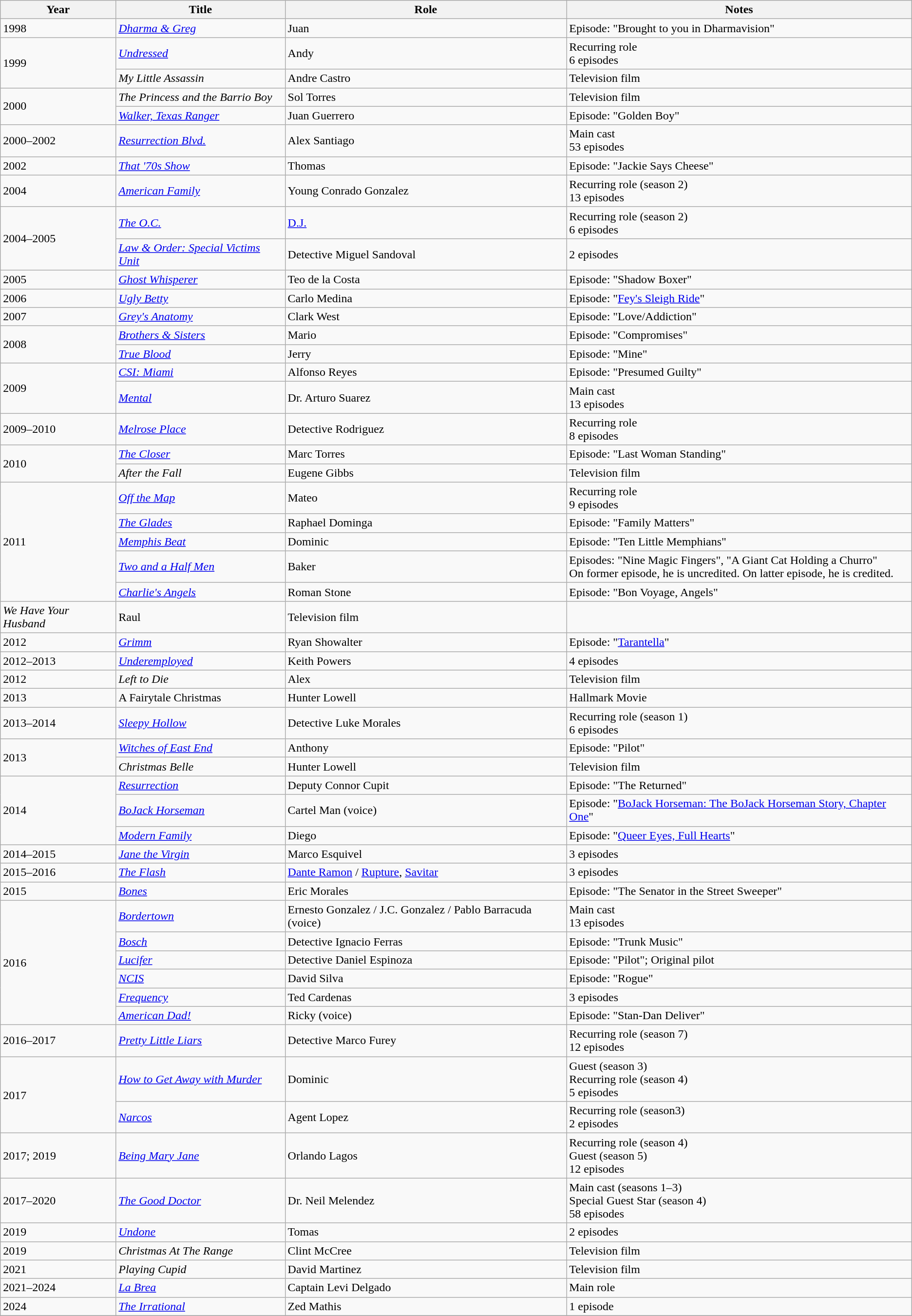<table class="wikitable sortable">
<tr>
<th>Year</th>
<th>Title</th>
<th>Role</th>
<th class="unsortable">Notes</th>
</tr>
<tr>
<td>1998</td>
<td><em><a href='#'>Dharma & Greg</a></em></td>
<td>Juan</td>
<td>Episode: "Brought to you in Dharmavision"</td>
</tr>
<tr>
<td rowspan="2">1999</td>
<td><em><a href='#'>Undressed</a></em></td>
<td>Andy</td>
<td>Recurring role <br> 6 episodes</td>
</tr>
<tr>
<td><em>My Little Assassin</em></td>
<td>Andre Castro</td>
<td>Television film</td>
</tr>
<tr>
<td rowspan="2">2000</td>
<td><em>The Princess and the Barrio Boy</em></td>
<td>Sol Torres</td>
<td>Television film</td>
</tr>
<tr>
<td><em><a href='#'>Walker, Texas Ranger</a></em></td>
<td>Juan Guerrero</td>
<td>Episode: "Golden Boy"</td>
</tr>
<tr>
<td>2000–2002</td>
<td><em><a href='#'>Resurrection Blvd.</a></em></td>
<td>Alex Santiago</td>
<td>Main cast <br> 53 episodes</td>
</tr>
<tr>
<td>2002</td>
<td><em><a href='#'>That '70s Show</a></em></td>
<td>Thomas</td>
<td>Episode: "Jackie Says Cheese"</td>
</tr>
<tr>
<td>2004</td>
<td><em><a href='#'>American Family</a></em></td>
<td>Young Conrado Gonzalez</td>
<td>Recurring role (season 2) <br> 13 episodes</td>
</tr>
<tr>
<td rowspan="2">2004–2005</td>
<td><em><a href='#'>The O.C.</a></em></td>
<td><a href='#'>D.J.</a></td>
<td>Recurring role (season 2) <br> 6 episodes</td>
</tr>
<tr>
<td><em><a href='#'>Law & Order: Special Victims Unit</a></em></td>
<td>Detective Miguel Sandoval</td>
<td>2 episodes</td>
</tr>
<tr>
<td>2005</td>
<td><em><a href='#'>Ghost Whisperer</a></em></td>
<td>Teo de la Costa</td>
<td>Episode: "Shadow Boxer"</td>
</tr>
<tr>
<td>2006</td>
<td><em><a href='#'>Ugly Betty</a></em></td>
<td>Carlo Medina</td>
<td>Episode: "<a href='#'>Fey's Sleigh Ride</a>"</td>
</tr>
<tr>
<td>2007</td>
<td><em><a href='#'>Grey's Anatomy</a></em></td>
<td>Clark West</td>
<td>Episode: "Love/Addiction"</td>
</tr>
<tr>
<td rowspan="2">2008</td>
<td><em><a href='#'>Brothers & Sisters</a></em></td>
<td>Mario</td>
<td>Episode: "Compromises"</td>
</tr>
<tr>
<td><em><a href='#'>True Blood</a></em></td>
<td>Jerry</td>
<td>Episode: "Mine"</td>
</tr>
<tr>
<td rowspan="2">2009</td>
<td><em><a href='#'>CSI: Miami</a></em></td>
<td>Alfonso Reyes</td>
<td>Episode: "Presumed Guilty"</td>
</tr>
<tr>
<td><em><a href='#'>Mental</a></em></td>
<td>Dr. Arturo Suarez</td>
<td>Main cast <br> 13 episodes</td>
</tr>
<tr>
<td>2009–2010</td>
<td><em><a href='#'>Melrose Place</a></em></td>
<td>Detective Rodriguez</td>
<td>Recurring role <br> 8 episodes</td>
</tr>
<tr>
<td rowspan="2">2010</td>
<td><em><a href='#'>The Closer</a></em></td>
<td>Marc Torres</td>
<td>Episode: "Last Woman Standing"</td>
</tr>
<tr>
<td><em>After the Fall</em></td>
<td>Eugene Gibbs</td>
<td>Television film</td>
</tr>
<tr>
<td rowspan="5">2011</td>
<td><em><a href='#'>Off the Map</a></em></td>
<td>Mateo</td>
<td>Recurring role <br> 9 episodes</td>
</tr>
<tr>
<td><em><a href='#'>The Glades</a></em></td>
<td>Raphael Dominga</td>
<td>Episode: "Family Matters"</td>
</tr>
<tr>
<td><em><a href='#'>Memphis Beat</a></em></td>
<td>Dominic</td>
<td>Episode: "Ten Little Memphians"</td>
</tr>
<tr>
<td><em><a href='#'>Two and a Half Men</a></em></td>
<td>Baker</td>
<td>Episodes: "Nine Magic Fingers", "A Giant Cat Holding a Churro" <br> On former episode, he is uncredited. On latter episode, he is credited.</td>
</tr>
<tr>
<td><em><a href='#'>Charlie's Angels</a></em></td>
<td>Roman Stone</td>
<td>Episode: "Bon Voyage, Angels"</td>
</tr>
<tr>
<td><em>We Have Your Husband</em></td>
<td>Raul</td>
<td>Television film</td>
</tr>
<tr>
<td>2012</td>
<td><em><a href='#'>Grimm</a></em></td>
<td>Ryan Showalter</td>
<td>Episode: "<a href='#'>Tarantella</a>"</td>
</tr>
<tr>
<td>2012–2013</td>
<td><em><a href='#'>Underemployed</a></em></td>
<td>Keith Powers</td>
<td>4 episodes</td>
</tr>
<tr>
<td>2012</td>
<td><em>Left to Die</em></td>
<td>Alex</td>
<td>Television film</td>
</tr>
<tr>
<td>2013</td>
<td>A Fairytale Christmas</td>
<td>Hunter Lowell</td>
<td>Hallmark Movie</td>
</tr>
<tr>
<td>2013–2014</td>
<td><em><a href='#'>Sleepy Hollow</a></em></td>
<td>Detective Luke Morales</td>
<td>Recurring role (season 1) <br> 6 episodes</td>
</tr>
<tr>
<td rowspan="2">2013</td>
<td><em><a href='#'>Witches of East End</a></em></td>
<td>Anthony</td>
<td>Episode: "Pilot"</td>
</tr>
<tr>
<td><em>Christmas Belle</em></td>
<td>Hunter Lowell</td>
<td>Television film</td>
</tr>
<tr>
<td rowspan="3">2014</td>
<td><em><a href='#'>Resurrection</a></em></td>
<td>Deputy Connor Cupit</td>
<td>Episode: "The Returned"</td>
</tr>
<tr>
<td><em><a href='#'>BoJack Horseman</a></em></td>
<td>Cartel Man (voice)</td>
<td>Episode: "<a href='#'>BoJack Horseman: The BoJack Horseman Story, Chapter One</a>"</td>
</tr>
<tr>
<td><em><a href='#'>Modern Family</a></em></td>
<td>Diego</td>
<td>Episode: "<a href='#'>Queer Eyes, Full Hearts</a>"</td>
</tr>
<tr>
<td>2014–2015</td>
<td><em><a href='#'>Jane the Virgin</a></em></td>
<td>Marco Esquivel</td>
<td>3 episodes</td>
</tr>
<tr>
<td>2015–2016</td>
<td><em><a href='#'>The Flash</a></em></td>
<td><a href='#'>Dante Ramon</a> / <a href='#'>Rupture</a>, <a href='#'>Savitar</a></td>
<td>3 episodes</td>
</tr>
<tr>
<td>2015</td>
<td><em><a href='#'>Bones</a></em></td>
<td>Eric Morales</td>
<td>Episode: "The Senator in the Street Sweeper"</td>
</tr>
<tr>
<td rowspan="6">2016</td>
<td><em><a href='#'>Bordertown</a></em></td>
<td>Ernesto Gonzalez / J.C. Gonzalez / Pablo Barracuda (voice)</td>
<td>Main cast <br> 13 episodes</td>
</tr>
<tr>
<td><em><a href='#'>Bosch</a></em></td>
<td>Detective Ignacio Ferras</td>
<td>Episode: "Trunk Music"</td>
</tr>
<tr>
<td><em><a href='#'>Lucifer</a></em></td>
<td>Detective Daniel Espinoza</td>
<td>Episode: "Pilot"; Original pilot</td>
</tr>
<tr>
<td><em><a href='#'>NCIS</a></em></td>
<td>David Silva</td>
<td>Episode: "Rogue"</td>
</tr>
<tr>
<td><em><a href='#'>Frequency</a></em></td>
<td>Ted Cardenas</td>
<td>3 episodes</td>
</tr>
<tr>
<td><em><a href='#'>American Dad!</a></em></td>
<td>Ricky (voice)</td>
<td>Episode: "Stan-Dan Deliver"</td>
</tr>
<tr>
<td>2016–2017</td>
<td><em><a href='#'>Pretty Little Liars</a></em></td>
<td>Detective Marco Furey</td>
<td>Recurring role (season 7) <br> 12 episodes</td>
</tr>
<tr>
<td rowspan="2">2017</td>
<td><em><a href='#'>How to Get Away with Murder</a></em></td>
<td>Dominic</td>
<td>Guest (season 3) <br> Recurring role (season 4) <br> 5 episodes</td>
</tr>
<tr>
<td><em><a href='#'>Narcos</a></em></td>
<td>Agent Lopez</td>
<td>Recurring role (season3)<br>2 episodes</td>
</tr>
<tr>
<td>2017; 2019</td>
<td><em><a href='#'>Being Mary Jane</a></em></td>
<td>Orlando Lagos</td>
<td>Recurring role (season 4) <br> Guest (season 5) <br> 12 episodes</td>
</tr>
<tr>
<td>2017–2020</td>
<td><em><a href='#'>The Good Doctor</a></em></td>
<td>Dr. Neil Melendez</td>
<td>Main cast (seasons 1–3) <br> Special Guest Star (season 4) <br> 58 episodes</td>
</tr>
<tr>
<td>2019</td>
<td><em><a href='#'>Undone</a></em></td>
<td>Tomas</td>
<td>2 episodes</td>
</tr>
<tr>
<td>2019</td>
<td><em>Christmas At The Range</em></td>
<td>Clint McCree</td>
<td>Television film</td>
</tr>
<tr>
<td>2021</td>
<td><em>Playing Cupid</em></td>
<td>David Martinez</td>
<td>Television film</td>
</tr>
<tr>
<td>2021–2024</td>
<td><em><a href='#'>La Brea</a></em></td>
<td>Captain Levi Delgado</td>
<td>Main role</td>
</tr>
<tr>
<td>2024</td>
<td><em><a href='#'>The Irrational</a></em></td>
<td>Zed Mathis</td>
<td>1 episode</td>
</tr>
<tr>
</tr>
</table>
